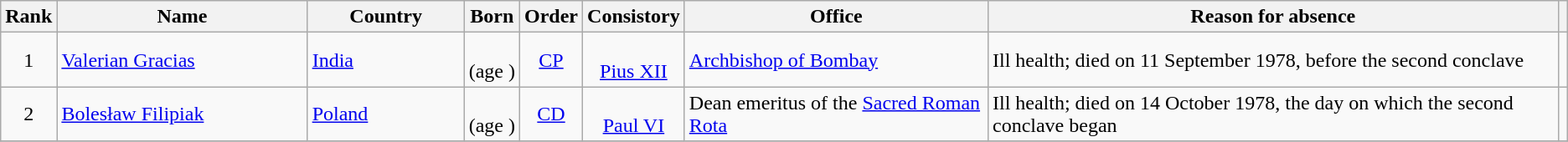<table class="wikitable sortable" style="text-align:center">
<tr>
<th scope="col">Rank</th>
<th scope="col" width="16%">Name</th>
<th scope="col" width="10%">Country</th>
<th scope="col">Born</th>
<th scope="col">Order</th>
<th scope="col">Consistory</th>
<th scope="col">Office</th>
<th scope="col" class="unsortable">Reason for absence</th>
<th scope="col" class="unsortable"></th>
</tr>
<tr>
<td>1</td>
<td scope="row" style="text-align:left" data-sort-value="Gracias, Valerian"><a href='#'>Valerian Gracias</a></td>
<td style="text-align:left"><a href='#'>India</a></td>
<td><br>(age )</td>
<td data-sort-value="2"><a href='#'>CP</a></td>
<td><br><a href='#'>Pius XII</a></td>
<td style="text-align:left"><a href='#'>Archbishop of Bombay</a></td>
<td style="text-align:left">Ill health; died on 11 September 1978, before the second conclave</td>
<td></td>
</tr>
<tr>
<td>2</td>
<td scope="row" style="text-align:left" data-sort-value="Filipiak, Boleslaw"><a href='#'>Bolesław Filipiak</a></td>
<td style="text-align:left"><a href='#'>Poland</a></td>
<td><br>(age )</td>
<td data-sort-value="3"><a href='#'>CD</a></td>
<td><br><a href='#'>Paul VI</a></td>
<td style="text-align:left">Dean emeritus of the <a href='#'>Sacred Roman Rota</a></td>
<td style="text-align:left">Ill health; died on 14 October 1978, the day on which the second conclave began</td>
<td></td>
</tr>
<tr>
</tr>
</table>
